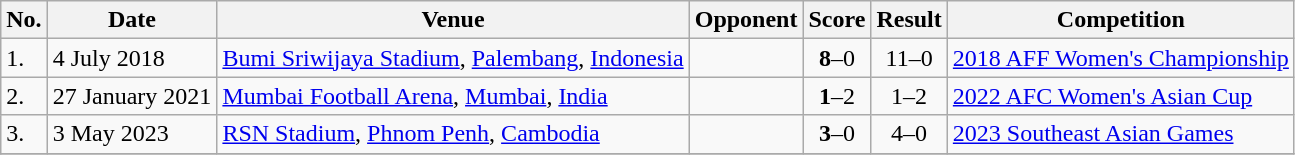<table class="wikitable">
<tr>
<th>No.</th>
<th>Date</th>
<th>Venue</th>
<th>Opponent</th>
<th>Score</th>
<th>Result</th>
<th>Competition</th>
</tr>
<tr>
<td>1.</td>
<td>4 July 2018</td>
<td><a href='#'>Bumi Sriwijaya Stadium</a>, <a href='#'>Palembang</a>, <a href='#'>Indonesia</a></td>
<td></td>
<td align=center><strong>8</strong>–0</td>
<td align=center>11–0</td>
<td><a href='#'>2018 AFF Women's Championship</a></td>
</tr>
<tr>
<td>2.</td>
<td>27 January 2021</td>
<td><a href='#'>Mumbai Football Arena</a>, <a href='#'>Mumbai</a>, <a href='#'>India</a></td>
<td></td>
<td align=center><strong>1</strong>–2</td>
<td align=center>1–2</td>
<td><a href='#'>2022 AFC Women's Asian Cup</a></td>
</tr>
<tr>
<td>3.</td>
<td>3 May 2023</td>
<td><a href='#'>RSN Stadium</a>, <a href='#'>Phnom Penh</a>, <a href='#'>Cambodia</a></td>
<td></td>
<td align=center><strong>3</strong>–0</td>
<td align=center>4–0</td>
<td><a href='#'>2023 Southeast Asian Games</a></td>
</tr>
<tr>
</tr>
</table>
